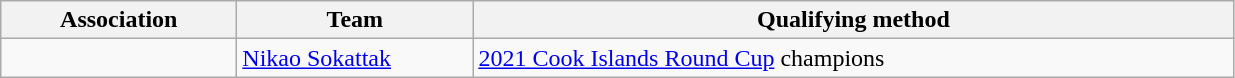<table class="wikitable">
<tr>
<th width=150>Association</th>
<th width=150>Team</th>
<th width=500>Qualifying method</th>
</tr>
<tr>
<td></td>
<td><a href='#'>Nikao Sokattak</a></td>
<td><a href='#'>2021 Cook Islands Round Cup</a> champions</td>
</tr>
</table>
